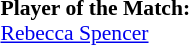<table style="width:100%; font-size:90%;">
<tr>
<td><br><strong>Player of the Match:</strong>
<br> <a href='#'>Rebecca Spencer</a></td>
</tr>
</table>
